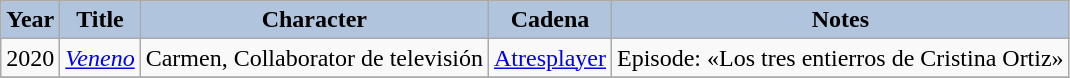<table class="wikitable">
<tr>
<th style="background: #B0C4DE;">Year</th>
<th style="background: #B0C4DE;">Title</th>
<th style="background: #B0C4DE;">Character</th>
<th style="background: #B0C4DE;">Cadena</th>
<th style="background: #B0C4DE;">Notes</th>
</tr>
<tr>
<td>2020</td>
<td><em><a href='#'>Veneno</a></em></td>
<td>Carmen, Collaborator de televisión</td>
<td><a href='#'>Atresplayer</a></td>
<td>Episode: «Los tres entierros de Cristina Ortiz»</td>
</tr>
<tr>
</tr>
</table>
